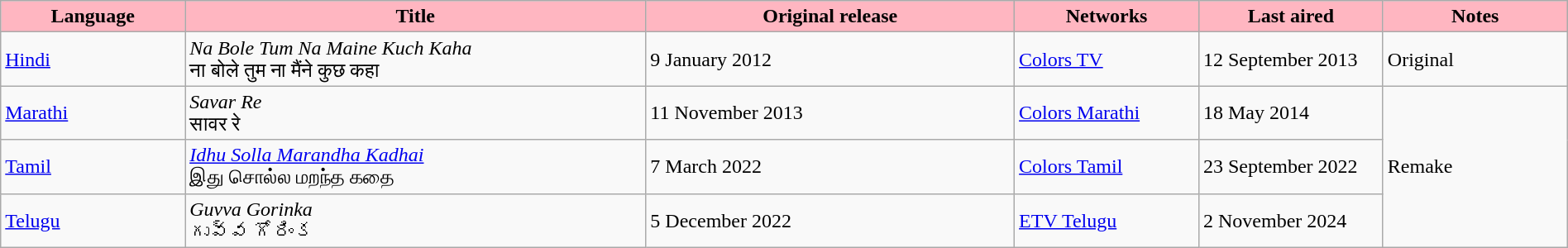<table class="wikitable" style="width: 100%; margin-right: 0%">
<tr style="color:black">
<th style="background:lightpink; width:10%;">Language</th>
<th style="background:lightpink; width:25%;">Title</th>
<th style="background:lightpink; width:20%;">Original release</th>
<th style="background:lightpink; width:10%;">Networks</th>
<th style="background:lightpink; width:10%;">Last aired</th>
<th style="background:lightpink; width:10%;">Notes</th>
</tr>
<tr>
<td><a href='#'>Hindi</a></td>
<td><em>Na Bole Tum Na Maine Kuch Kaha</em><br>ना बोले तुम ना मैंने कुछ कहा</td>
<td>9 January 2012</td>
<td><a href='#'>Colors TV</a></td>
<td>12 September 2013</td>
<td>Original</td>
</tr>
<tr>
<td><a href='#'>Marathi</a></td>
<td><em>Savar Re</em> <br> सावर रे</td>
<td>11 November 2013</td>
<td><a href='#'>Colors Marathi</a></td>
<td>18 May 2014</td>
<td rowspan=3>Remake</td>
</tr>
<tr>
<td><a href='#'>Tamil</a></td>
<td><em><a href='#'>Idhu Solla Marandha Kadhai</a></em><br>இது சொல்ல மறந்த கதை</td>
<td>7 March 2022</td>
<td><a href='#'>Colors Tamil</a></td>
<td>23 September 2022</td>
</tr>
<tr>
<td><a href='#'>Telugu</a></td>
<td><em>Guvva Gorinka</em><br>గువ్వ గోరింక</td>
<td>5 December 2022</td>
<td><a href='#'>ETV Telugu</a></td>
<td>2 November 2024</td>
</tr>
</table>
